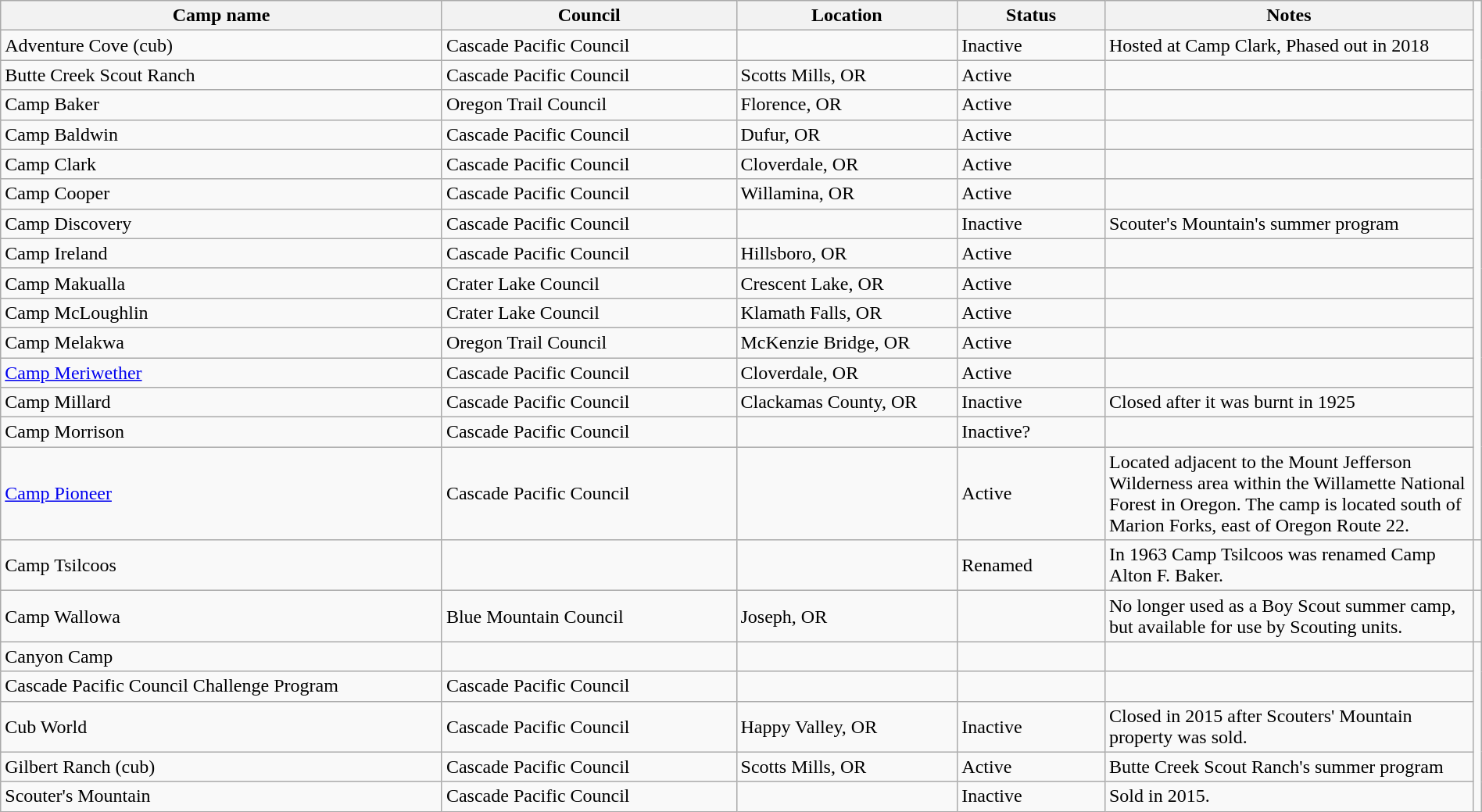<table class="wikitable sortable" border="1" width="100%">
<tr>
<th scope="col" width="30%">Camp name</th>
<th scope="col" width="20%">Council</th>
<th scope="col" width="15%">Location</th>
<th scope="col" width="10%">Status</th>
<th scope="col" width="25%"  class="unsortable">Notes</th>
</tr>
<tr>
<td>Adventure Cove (cub)</td>
<td>Cascade Pacific Council</td>
<td></td>
<td>Inactive</td>
<td>Hosted at Camp Clark, Phased out in 2018</td>
</tr>
<tr>
<td>Butte Creek Scout Ranch</td>
<td>Cascade Pacific Council</td>
<td>Scotts Mills, OR</td>
<td>Active</td>
<td></td>
</tr>
<tr>
<td>Camp Baker</td>
<td>Oregon Trail Council</td>
<td>Florence, OR</td>
<td>Active</td>
<td></td>
</tr>
<tr>
<td>Camp Baldwin</td>
<td>Cascade Pacific Council</td>
<td>Dufur, OR</td>
<td>Active</td>
<td></td>
</tr>
<tr>
<td>Camp Clark</td>
<td>Cascade Pacific Council</td>
<td>Cloverdale, OR</td>
<td>Active</td>
<td></td>
</tr>
<tr>
<td>Camp Cooper</td>
<td>Cascade Pacific Council</td>
<td>Willamina, OR</td>
<td>Active</td>
<td></td>
</tr>
<tr>
<td>Camp Discovery</td>
<td>Cascade Pacific Council</td>
<td></td>
<td>Inactive</td>
<td>Scouter's Mountain's summer program</td>
</tr>
<tr>
<td>Camp Ireland</td>
<td>Cascade Pacific Council</td>
<td>Hillsboro, OR</td>
<td>Active</td>
<td></td>
</tr>
<tr>
<td>Camp Makualla</td>
<td>Crater Lake Council</td>
<td>Crescent Lake, OR</td>
<td>Active</td>
<td></td>
</tr>
<tr>
<td>Camp McLoughlin</td>
<td>Crater Lake Council</td>
<td>Klamath Falls, OR</td>
<td>Active</td>
<td></td>
</tr>
<tr>
<td>Camp Melakwa</td>
<td>Oregon Trail Council</td>
<td>McKenzie Bridge, OR</td>
<td>Active</td>
<td></td>
</tr>
<tr>
<td><a href='#'>Camp Meriwether</a></td>
<td>Cascade Pacific Council</td>
<td>Cloverdale, OR</td>
<td>Active</td>
<td></td>
</tr>
<tr>
<td>Camp Millard</td>
<td>Cascade Pacific Council</td>
<td>Clackamas County, OR</td>
<td>Inactive</td>
<td>Closed after it was burnt in 1925 </td>
</tr>
<tr>
<td>Camp Morrison</td>
<td>Cascade Pacific Council</td>
<td></td>
<td>Inactive?</td>
<td></td>
</tr>
<tr>
<td><a href='#'>Camp Pioneer</a></td>
<td>Cascade Pacific Council</td>
<td></td>
<td>Active</td>
<td>Located adjacent to the Mount Jefferson Wilderness area within the Willamette National Forest in Oregon. The camp is located south of Marion Forks, east of Oregon Route 22.</td>
</tr>
<tr>
<td>Camp Tsilcoos</td>
<td></td>
<td></td>
<td>Renamed</td>
<td>In 1963 Camp Tsilcoos was renamed Camp Alton F. Baker.</td>
<td></td>
</tr>
<tr>
<td>Camp Wallowa</td>
<td>Blue Mountain Council</td>
<td>Joseph, OR</td>
<td></td>
<td>No longer used as a Boy Scout summer camp, but available for use by Scouting units.</td>
<td></td>
</tr>
<tr>
<td>Canyon Camp</td>
<td></td>
<td></td>
<td></td>
<td></td>
</tr>
<tr>
<td>Cascade Pacific Council Challenge Program</td>
<td>Cascade Pacific Council</td>
<td></td>
<td></td>
<td></td>
</tr>
<tr>
<td>Cub World</td>
<td>Cascade Pacific Council</td>
<td>Happy Valley, OR</td>
<td>Inactive</td>
<td>Closed in 2015 after Scouters' Mountain property was sold.</td>
</tr>
<tr>
<td>Gilbert Ranch (cub)</td>
<td>Cascade Pacific Council</td>
<td>Scotts Mills, OR</td>
<td>Active</td>
<td>Butte Creek Scout Ranch's summer program</td>
</tr>
<tr>
<td>Scouter's Mountain</td>
<td>Cascade Pacific Council</td>
<td></td>
<td>Inactive</td>
<td>Sold in 2015.</td>
</tr>
</table>
